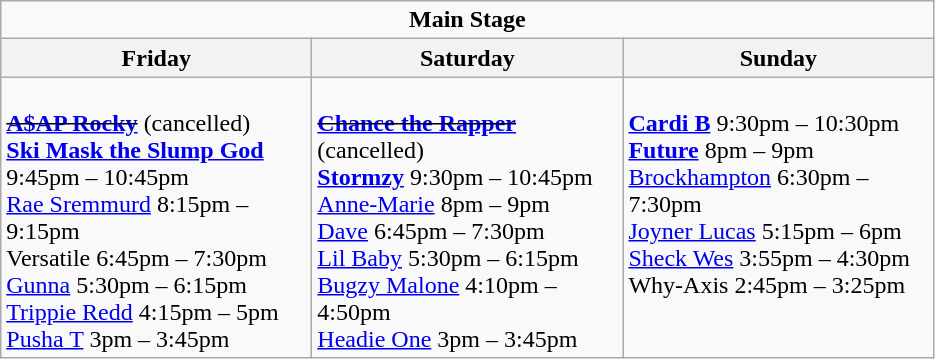<table class="wikitable">
<tr>
<td colspan="3" style="text-align:center;"><strong>Main Stage</strong></td>
</tr>
<tr>
<th>Friday</th>
<th>Saturday</th>
<th>Sunday</th>
</tr>
<tr>
<td style="text-align:left; vertical-align:top; width:200px;"><br><strong><s><a href='#'>A$AP Rocky</a></s></strong> (cancelled)
<br><strong><a href='#'>Ski Mask the Slump God</a></strong> 9:45pm – 10:45pm
<br><a href='#'>Rae Sremmurd</a> 8:15pm – 9:15pm
<br>Versatile 6:45pm – 7:30pm
<br><a href='#'>Gunna</a> 5:30pm – 6:15pm
<br><a href='#'>Trippie Redd</a> 4:15pm – 5pm
<br><a href='#'>Pusha T</a> 3pm – 3:45pm</td>
<td style="text-align:left; vertical-align:top; width:200px;"><br><strong><s><a href='#'>Chance the Rapper</a></s></strong> (cancelled)
<br><strong><a href='#'>Stormzy</a></strong> 9:30pm – 10:45pm
<br><a href='#'>Anne-Marie</a> 8pm – 9pm
<br><a href='#'>Dave</a> 6:45pm – 7:30pm
<br><a href='#'>Lil Baby</a> 5:30pm – 6:15pm
<br><a href='#'>Bugzy Malone</a> 4:10pm – 4:50pm
<br><a href='#'>Headie One</a> 3pm – 3:45pm</td>
<td style="text-align:left; vertical-align:top; width:200px;"><br><strong><a href='#'>Cardi B</a></strong> 9:30pm – 10:30pm
<br><strong><a href='#'>Future</a></strong> 8pm – 9pm
<br><a href='#'>Brockhampton</a> 6:30pm – 7:30pm
<br><a href='#'>Joyner Lucas</a> 5:15pm – 6pm
<br><a href='#'>Sheck Wes</a> 3:55pm – 4:30pm
<br>Why-Axis 2:45pm – 3:25pm</td>
</tr>
</table>
